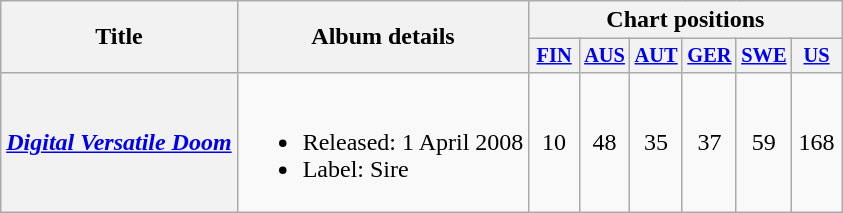<table class="wikitable plainrowheaders">
<tr>
<th scope="col" rowspan="2">Title</th>
<th scope="col" rowspan="2">Album details</th>
<th scope="col" colspan="7">Chart positions</th>
</tr>
<tr>
<th style="width:2em;font-size:85%"><a href='#'>FIN</a><br></th>
<th style="width:2em;font-size:85%"><a href='#'>AUS</a><br></th>
<th style="width:2em;font-size:85%"><a href='#'>AUT</a><br></th>
<th style="width:2em;font-size:85%"><a href='#'>GER</a><br></th>
<th style="width:2em;font-size:85%"><a href='#'>SWE</a><br></th>
<th style="width:2em;font-size:85%"><a href='#'>US</a><br></th>
</tr>
<tr>
<th scope="row"><em><a href='#'>Digital Versatile Doom</a></em></th>
<td><br><ul><li>Released: 1 April 2008</li><li>Label: Sire</li></ul></td>
<td align="center">10</td>
<td align="center">48</td>
<td align="center">35</td>
<td align="center">37</td>
<td align="center">59</td>
<td align="center">168</td>
</tr>
</table>
